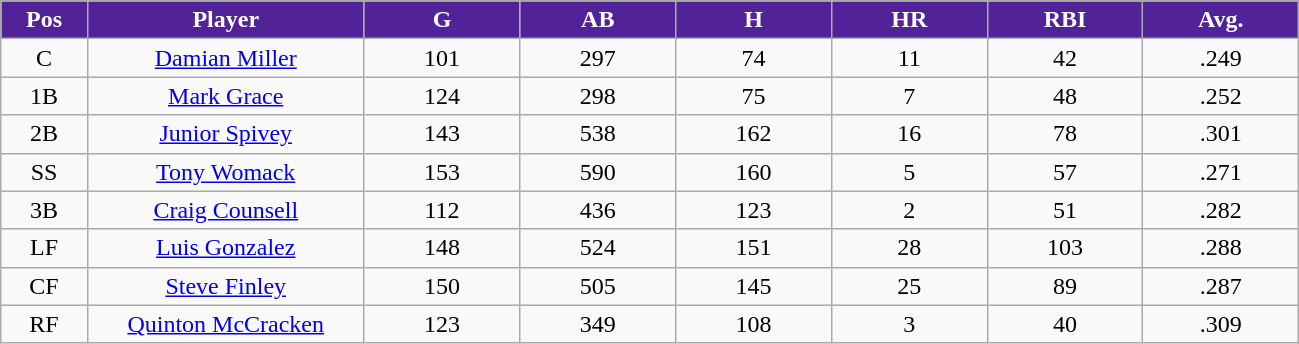<table class="wikitable sortable" style="text-align:center">
<tr>
<th style="background:#522398;color:white;" width="5%">Pos</th>
<th style="background:#522398;color:white;" width="16%">Player</th>
<th style="background:#522398;color:white;" width="9%">G</th>
<th style="background:#522398;color:white;" width="9%">AB</th>
<th style="background:#522398;color:white;" width="9%">H</th>
<th style="background:#522398;color:white;" width="9%">HR</th>
<th style="background:#522398;color:white;" width="9%">RBI</th>
<th style="background:#522398;color:white;" width="9%">Avg.</th>
</tr>
<tr>
<td>C</td>
<td><a href='#'>Damian Miller</a></td>
<td>101</td>
<td>297</td>
<td>74</td>
<td>11</td>
<td>42</td>
<td>.249</td>
</tr>
<tr>
<td>1B</td>
<td><a href='#'>Mark Grace</a></td>
<td>124</td>
<td>298</td>
<td>75</td>
<td>7</td>
<td>48</td>
<td>.252</td>
</tr>
<tr>
<td>2B</td>
<td><a href='#'>Junior Spivey</a></td>
<td>143</td>
<td>538</td>
<td>162</td>
<td>16</td>
<td>78</td>
<td>.301</td>
</tr>
<tr>
<td>SS</td>
<td><a href='#'>Tony Womack</a></td>
<td>153</td>
<td>590</td>
<td>160</td>
<td>5</td>
<td>57</td>
<td>.271</td>
</tr>
<tr>
<td>3B</td>
<td><a href='#'>Craig Counsell</a></td>
<td>112</td>
<td>436</td>
<td>123</td>
<td>2</td>
<td>51</td>
<td>.282</td>
</tr>
<tr>
<td>LF</td>
<td><a href='#'>Luis Gonzalez</a></td>
<td>148</td>
<td>524</td>
<td>151</td>
<td>28</td>
<td>103</td>
<td>.288</td>
</tr>
<tr>
<td>CF</td>
<td><a href='#'>Steve Finley</a></td>
<td>150</td>
<td>505</td>
<td>145</td>
<td>25</td>
<td>89</td>
<td>.287</td>
</tr>
<tr>
<td>RF</td>
<td><a href='#'>Quinton McCracken</a></td>
<td>123</td>
<td>349</td>
<td>108</td>
<td>3</td>
<td>40</td>
<td>.309</td>
</tr>
</table>
